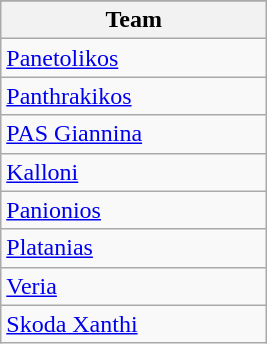<table class="wikitable" style="float:left; margin-right:1em;">
<tr>
</tr>
<tr>
<th width=170>Team</th>
</tr>
<tr>
<td><a href='#'>Panetolikos</a></td>
</tr>
<tr>
<td><a href='#'>Panthrakikos</a></td>
</tr>
<tr>
<td><a href='#'>PAS Giannina</a></td>
</tr>
<tr>
<td><a href='#'>Kalloni</a></td>
</tr>
<tr>
<td><a href='#'>Panionios</a></td>
</tr>
<tr>
<td><a href='#'>Platanias</a></td>
</tr>
<tr>
<td><a href='#'>Veria</a></td>
</tr>
<tr>
<td><a href='#'>Skoda Xanthi</a></td>
</tr>
</table>
